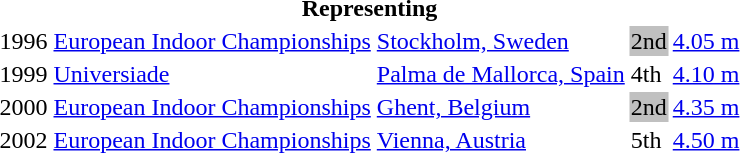<table>
<tr>
<th colspan="5">Representing </th>
</tr>
<tr>
<td>1996</td>
<td><a href='#'>European Indoor Championships</a></td>
<td><a href='#'>Stockholm, Sweden</a></td>
<td bgcolor=silver>2nd</td>
<td><a href='#'>4.05 m</a></td>
</tr>
<tr>
<td>1999</td>
<td><a href='#'>Universiade</a></td>
<td><a href='#'>Palma de Mallorca, Spain</a></td>
<td>4th</td>
<td><a href='#'>4.10 m</a></td>
</tr>
<tr>
<td>2000</td>
<td><a href='#'>European Indoor Championships</a></td>
<td><a href='#'>Ghent, Belgium</a></td>
<td bgcolor=silver>2nd</td>
<td><a href='#'>4.35 m</a></td>
</tr>
<tr>
<td>2002</td>
<td><a href='#'>European Indoor Championships</a></td>
<td><a href='#'>Vienna, Austria</a></td>
<td>5th</td>
<td><a href='#'>4.50 m</a></td>
</tr>
</table>
